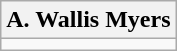<table class="wikitable">
<tr>
<th>A. Wallis Myers</th>
</tr>
<tr style="vertical-align: top;">
<td></td>
</tr>
</table>
